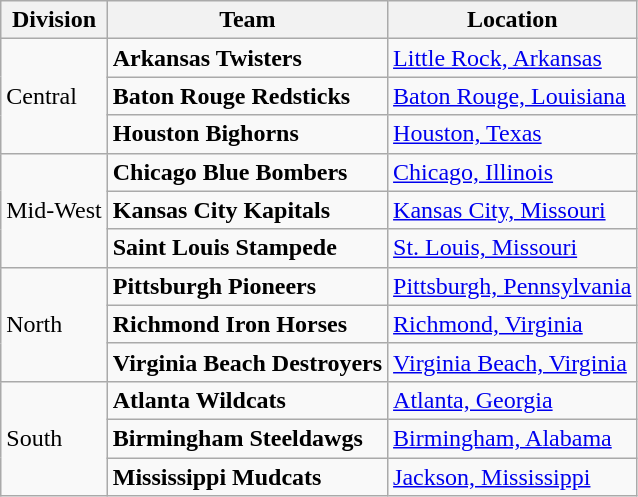<table class="wikitable">
<tr>
<th>Division</th>
<th>Team</th>
<th>Location</th>
</tr>
<tr>
<td rowspan=3>Central</td>
<td><strong>Arkansas Twisters</strong></td>
<td><a href='#'>Little Rock, Arkansas</a></td>
</tr>
<tr>
<td><strong>Baton Rouge Redsticks</strong></td>
<td><a href='#'>Baton Rouge, Louisiana</a></td>
</tr>
<tr>
<td><strong>Houston Bighorns</strong></td>
<td><a href='#'>Houston, Texas</a></td>
</tr>
<tr>
<td rowspan=3>Mid-West</td>
<td><strong>Chicago Blue Bombers</strong></td>
<td><a href='#'>Chicago, Illinois</a></td>
</tr>
<tr>
<td><strong>Kansas City Kapitals</strong></td>
<td><a href='#'>Kansas City, Missouri</a></td>
</tr>
<tr>
<td><strong>Saint Louis Stampede</strong></td>
<td><a href='#'>St. Louis, Missouri</a></td>
</tr>
<tr>
<td rowspan=3>North</td>
<td><strong>Pittsburgh Pioneers</strong></td>
<td><a href='#'>Pittsburgh, Pennsylvania</a></td>
</tr>
<tr>
<td><strong>Richmond Iron Horses</strong></td>
<td><a href='#'>Richmond, Virginia</a></td>
</tr>
<tr>
<td><strong>Virginia Beach Destroyers</strong></td>
<td><a href='#'>Virginia Beach, Virginia</a></td>
</tr>
<tr>
<td rowspan=3>South</td>
<td><strong>Atlanta Wildcats</strong></td>
<td><a href='#'>Atlanta, Georgia</a></td>
</tr>
<tr>
<td><strong>Birmingham Steeldawgs</strong></td>
<td><a href='#'>Birmingham, Alabama</a></td>
</tr>
<tr>
<td><strong>Mississippi Mudcats</strong></td>
<td><a href='#'>Jackson, Mississippi</a></td>
</tr>
</table>
